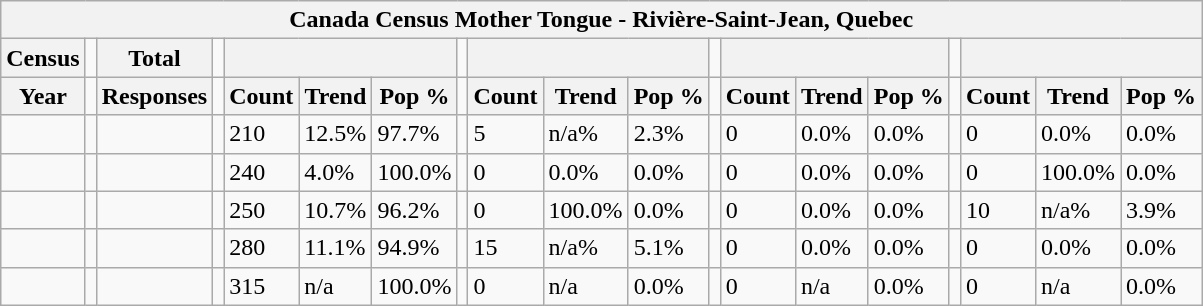<table class="wikitable">
<tr>
<th colspan="19">Canada Census Mother Tongue - Rivière-Saint-Jean, Quebec</th>
</tr>
<tr>
<th>Census</th>
<td></td>
<th>Total</th>
<td colspan="1"></td>
<th colspan="3"></th>
<td colspan="1"></td>
<th colspan="3"></th>
<td colspan="1"></td>
<th colspan="3"></th>
<td colspan="1"></td>
<th colspan="3"></th>
</tr>
<tr>
<th>Year</th>
<td></td>
<th>Responses</th>
<td></td>
<th>Count</th>
<th>Trend</th>
<th>Pop %</th>
<td></td>
<th>Count</th>
<th>Trend</th>
<th>Pop %</th>
<td></td>
<th>Count</th>
<th>Trend</th>
<th>Pop %</th>
<td></td>
<th>Count</th>
<th>Trend</th>
<th>Pop %</th>
</tr>
<tr>
<td></td>
<td></td>
<td></td>
<td></td>
<td>210</td>
<td> 12.5%</td>
<td>97.7%</td>
<td></td>
<td>5</td>
<td> n/a%</td>
<td>2.3%</td>
<td></td>
<td>0</td>
<td> 0.0%</td>
<td>0.0%</td>
<td></td>
<td>0</td>
<td> 0.0%</td>
<td>0.0%</td>
</tr>
<tr>
<td></td>
<td></td>
<td></td>
<td></td>
<td>240</td>
<td> 4.0%</td>
<td>100.0%</td>
<td></td>
<td>0</td>
<td> 0.0%</td>
<td>0.0%</td>
<td></td>
<td>0</td>
<td> 0.0%</td>
<td>0.0%</td>
<td></td>
<td>0</td>
<td> 100.0%</td>
<td>0.0%</td>
</tr>
<tr>
<td></td>
<td></td>
<td></td>
<td></td>
<td>250</td>
<td> 10.7%</td>
<td>96.2%</td>
<td></td>
<td>0</td>
<td> 100.0%</td>
<td>0.0%</td>
<td></td>
<td>0</td>
<td> 0.0%</td>
<td>0.0%</td>
<td></td>
<td>10</td>
<td> n/a%</td>
<td>3.9%</td>
</tr>
<tr>
<td></td>
<td></td>
<td></td>
<td></td>
<td>280</td>
<td> 11.1%</td>
<td>94.9%</td>
<td></td>
<td>15</td>
<td> n/a%</td>
<td>5.1%</td>
<td></td>
<td>0</td>
<td> 0.0%</td>
<td>0.0%</td>
<td></td>
<td>0</td>
<td> 0.0%</td>
<td>0.0%</td>
</tr>
<tr>
<td></td>
<td></td>
<td></td>
<td></td>
<td>315</td>
<td>n/a</td>
<td>100.0%</td>
<td></td>
<td>0</td>
<td>n/a</td>
<td>0.0%</td>
<td></td>
<td>0</td>
<td>n/a</td>
<td>0.0%</td>
<td></td>
<td>0</td>
<td>n/a</td>
<td>0.0%</td>
</tr>
</table>
